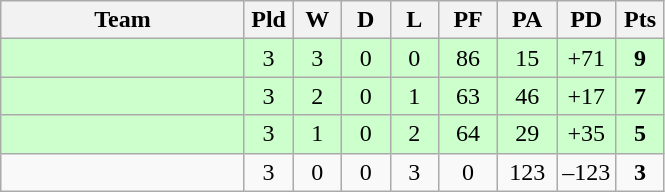<table class="wikitable" style="text-align:center;">
<tr>
<th width=155>Team</th>
<th width=25 abbr="Played">Pld</th>
<th width=25 abbr="Won">W</th>
<th width=25 abbr="Drawn">D</th>
<th width=25 abbr="Lost">L</th>
<th width=32 abbr="Points for">PF</th>
<th width=32 abbr="Points against">PA</th>
<th width=32 abbr="Points difference">PD</th>
<th width=25 abbr="Points">Pts</th>
</tr>
<tr style="background:#ccffcc">
<td align=left></td>
<td>3</td>
<td>3</td>
<td>0</td>
<td>0</td>
<td>86</td>
<td>15</td>
<td>+71</td>
<td><strong>9</strong></td>
</tr>
<tr style="background:#ccffcc">
<td align=left></td>
<td>3</td>
<td>2</td>
<td>0</td>
<td>1</td>
<td>63</td>
<td>46</td>
<td>+17</td>
<td><strong>7</strong></td>
</tr>
<tr style="background:#ccffcc">
<td align=left></td>
<td>3</td>
<td>1</td>
<td>0</td>
<td>2</td>
<td>64</td>
<td>29</td>
<td>+35</td>
<td><strong>5</strong></td>
</tr>
<tr>
<td align=left></td>
<td>3</td>
<td>0</td>
<td>0</td>
<td>3</td>
<td>0</td>
<td>123</td>
<td>–123</td>
<td><strong>3</strong></td>
</tr>
</table>
